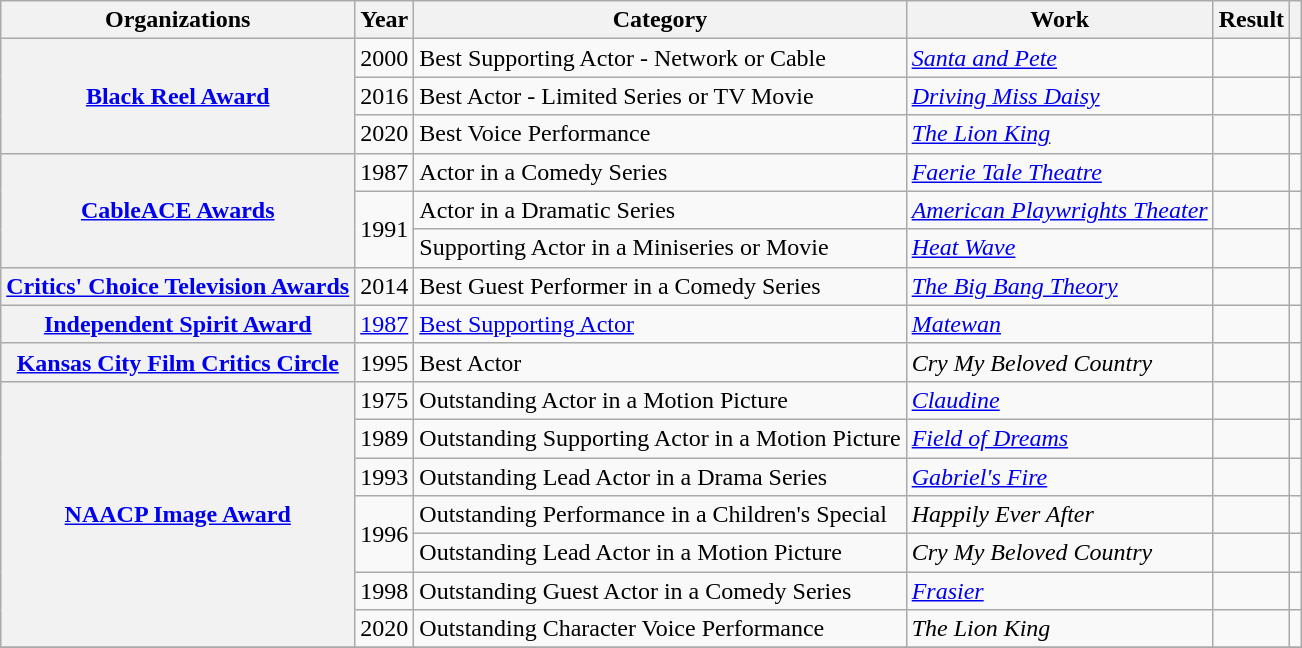<table class= "wikitable plainrowheaders sortable">
<tr>
<th>Organizations</th>
<th scope="col">Year</th>
<th scope="col">Category</th>
<th scope="col">Work</th>
<th scope="col">Result</th>
<th scope="col" class="unsortable"></th>
</tr>
<tr>
<th scope="row" rowspan="3"><a href='#'>Black Reel Award</a></th>
<td style="text-align:center;">2000</td>
<td>Best Supporting Actor - Network or Cable</td>
<td><em><a href='#'>Santa and Pete</a></em></td>
<td></td>
<td></td>
</tr>
<tr>
<td style="text-align:center;">2016</td>
<td>Best Actor - Limited Series or TV Movie</td>
<td><em><a href='#'>Driving Miss Daisy</a></em></td>
<td></td>
<td></td>
</tr>
<tr>
<td style="text-align:center;">2020</td>
<td>Best Voice Performance</td>
<td><em><a href='#'>The Lion King</a></em></td>
<td></td>
<td></td>
</tr>
<tr>
<th scope="row" rowspan="3"><a href='#'>CableACE Awards</a></th>
<td style="text-align:center;">1987</td>
<td>Actor in a Comedy Series</td>
<td><em><a href='#'>Faerie Tale Theatre</a></em></td>
<td></td>
<td></td>
</tr>
<tr>
<td style="text-align:center;", rowspan=2>1991</td>
<td>Actor in a Dramatic Series</td>
<td><em><a href='#'>American Playwrights Theater</a></em></td>
<td></td>
<td></td>
</tr>
<tr>
<td>Supporting Actor in a Miniseries or Movie</td>
<td><em><a href='#'>Heat Wave</a></em></td>
<td></td>
<td></td>
</tr>
<tr>
<th scope="row" rowspan=1><a href='#'>Critics' Choice Television Awards</a></th>
<td style="text-align:center;">2014</td>
<td>Best Guest Performer in a Comedy Series</td>
<td><em><a href='#'>The Big Bang Theory</a></em></td>
<td></td>
<td></td>
</tr>
<tr>
<th scope="row" rowspan="1"><a href='#'>Independent Spirit Award</a></th>
<td style="text-align:center;"><a href='#'>1987</a></td>
<td><a href='#'>Best Supporting Actor</a></td>
<td><em><a href='#'>Matewan</a></em></td>
<td></td>
<td></td>
</tr>
<tr>
<th scope="row" rowspan=1><a href='#'>Kansas City Film Critics Circle</a></th>
<td style="text-align:center;">1995</td>
<td>Best Actor</td>
<td><em>Cry My Beloved Country</em></td>
<td></td>
</tr>
<tr>
<th scope="row" rowspan=7><a href='#'>NAACP Image Award</a></th>
<td style="text-align:center;">1975</td>
<td>Outstanding Actor in a Motion Picture</td>
<td><em><a href='#'>Claudine</a></em></td>
<td></td>
<td></td>
</tr>
<tr>
<td style="text-align:center;">1989</td>
<td>Outstanding Supporting Actor in a Motion Picture</td>
<td><em><a href='#'>Field of Dreams</a></em></td>
<td></td>
<td></td>
</tr>
<tr>
<td style="text-align:center;">1993</td>
<td>Outstanding Lead Actor in a Drama Series</td>
<td><em><a href='#'>Gabriel's Fire</a></em></td>
<td></td>
<td></td>
</tr>
<tr>
<td style="text-align:center;", rowspan=2>1996</td>
<td>Outstanding Performance in a Children's Special</td>
<td><em>Happily Ever After</em></td>
<td></td>
<td></td>
</tr>
<tr>
<td>Outstanding Lead Actor in a Motion Picture</td>
<td><em>Cry My Beloved Country</em></td>
<td></td>
<td></td>
</tr>
<tr>
<td style="text-align:center;">1998</td>
<td>Outstanding Guest Actor in a Comedy Series</td>
<td><em><a href='#'>Frasier</a></em></td>
<td></td>
<td></td>
</tr>
<tr>
<td style="text-align:center;">2020</td>
<td>Outstanding Character Voice Performance</td>
<td><em>The Lion King</em></td>
<td></td>
<td></td>
</tr>
<tr>
</tr>
</table>
